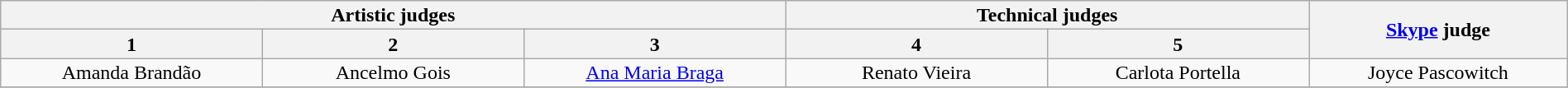<table class="wikitable" style="font-size:100%; line-height:16px; text-align:center" width="100%">
<tr>
<th colspan=3 width="50.0%">Artistic judges</th>
<th colspan=2 width="33.3%">Technical judges</th>
<th rowspan=2 width="16.7%"><a href='#'>Skype</a> judge<br></th>
</tr>
<tr>
<th width="16.7%">1</th>
<th width="16.7%">2</th>
<th width="16.7%">3</th>
<th width="16.7%">4</th>
<th width="16.7%">5</th>
</tr>
<tr>
<td>Amanda Brandão</td>
<td>Ancelmo Gois</td>
<td><a href='#'>Ana Maria Braga</a></td>
<td>Renato Vieira</td>
<td>Carlota Portella</td>
<td>Joyce Pascowitch</td>
</tr>
<tr>
</tr>
</table>
